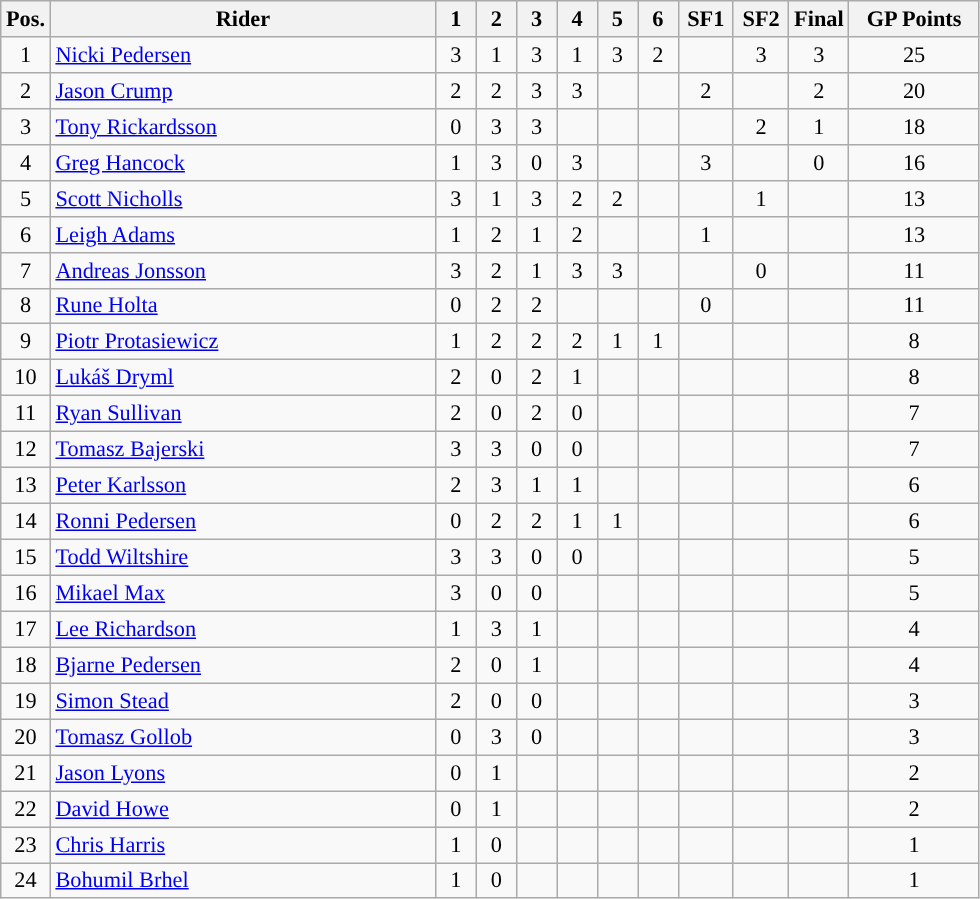<table class=wikitable style="font-size:93%;">
<tr>
<th width=25px>Pos.</th>
<th width=250px>Rider</th>
<th width=20px>1</th>
<th width=20px>2</th>
<th width=20px>3</th>
<th width=20px>4</th>
<th width=20px>5</th>
<th width=20px>6</th>
<th width=30px>SF1</th>
<th width=30px>SF2</th>
<th width=30px>Final</th>
<th width=80px>GP Points</th>
</tr>
<tr align=center style="background-color:">
<td>1</td>
<td align=left> <a href='#'>Nicki Pedersen</a></td>
<td>3</td>
<td>1</td>
<td>3</td>
<td>1</td>
<td>3</td>
<td>2</td>
<td></td>
<td>3</td>
<td>3</td>
<td>25</td>
</tr>
<tr align=center style="background-color:">
<td>2</td>
<td align=left> <a href='#'>Jason Crump</a></td>
<td>2</td>
<td>2</td>
<td>3</td>
<td>3</td>
<td></td>
<td></td>
<td> 2</td>
<td></td>
<td>2</td>
<td>20</td>
</tr>
<tr align=center style="background-color:">
<td>3</td>
<td align=left> <a href='#'>Tony Rickardsson</a></td>
<td>0</td>
<td>3</td>
<td>3</td>
<td></td>
<td></td>
<td></td>
<td></td>
<td>2</td>
<td>1</td>
<td>18</td>
</tr>
<tr align=center>
<td>4</td>
<td align=left> <a href='#'>Greg Hancock</a></td>
<td>1</td>
<td>3</td>
<td>0</td>
<td>3</td>
<td></td>
<td></td>
<td>3</td>
<td></td>
<td>0</td>
<td>16</td>
</tr>
<tr align=center>
<td>5</td>
<td align=left> <a href='#'>Scott Nicholls</a></td>
<td>3</td>
<td>1</td>
<td>3</td>
<td>2</td>
<td>2</td>
<td></td>
<td></td>
<td>1</td>
<td></td>
<td>13</td>
</tr>
<tr align=center>
<td>6</td>
<td align=left> <a href='#'>Leigh Adams</a></td>
<td>1</td>
<td>2</td>
<td>1</td>
<td>2</td>
<td></td>
<td></td>
<td>1</td>
<td></td>
<td></td>
<td>13</td>
</tr>
<tr align=center>
<td>7</td>
<td align=left> <a href='#'>Andreas Jonsson</a></td>
<td>3</td>
<td>2</td>
<td>1</td>
<td>3</td>
<td>3</td>
<td></td>
<td></td>
<td>0</td>
<td></td>
<td>11</td>
</tr>
<tr align=center>
<td>8</td>
<td align=left> <a href='#'>Rune Holta</a></td>
<td>0</td>
<td>2</td>
<td>2</td>
<td></td>
<td></td>
<td></td>
<td>0</td>
<td></td>
<td></td>
<td>11</td>
</tr>
<tr align=center>
<td>9</td>
<td align=left> <a href='#'>Piotr Protasiewicz</a></td>
<td>1</td>
<td>2</td>
<td>2</td>
<td>2</td>
<td>1</td>
<td>1</td>
<td></td>
<td></td>
<td></td>
<td>8</td>
</tr>
<tr align=center>
<td>10</td>
<td align=left> <a href='#'>Lukáš Dryml</a></td>
<td>2</td>
<td>0</td>
<td>2</td>
<td>1</td>
<td></td>
<td></td>
<td></td>
<td></td>
<td></td>
<td>8</td>
</tr>
<tr align=center>
<td>11</td>
<td align=left> <a href='#'>Ryan Sullivan</a></td>
<td>2</td>
<td>0</td>
<td>2</td>
<td>0</td>
<td></td>
<td></td>
<td></td>
<td></td>
<td></td>
<td>7</td>
</tr>
<tr align=center>
<td>12</td>
<td align=left> <a href='#'>Tomasz Bajerski</a></td>
<td>3</td>
<td>3</td>
<td>0</td>
<td>0</td>
<td></td>
<td></td>
<td></td>
<td></td>
<td></td>
<td>7</td>
</tr>
<tr align=center>
<td>13</td>
<td align=left> <a href='#'>Peter Karlsson</a></td>
<td>2</td>
<td>3</td>
<td>1</td>
<td>1</td>
<td></td>
<td></td>
<td></td>
<td></td>
<td></td>
<td>6</td>
</tr>
<tr align=center>
<td>14</td>
<td align=left> <a href='#'>Ronni Pedersen</a></td>
<td>0</td>
<td>2</td>
<td>2</td>
<td>1</td>
<td>1</td>
<td></td>
<td></td>
<td></td>
<td></td>
<td>6</td>
</tr>
<tr align=center>
<td>15</td>
<td align=left> <a href='#'>Todd Wiltshire</a></td>
<td>3</td>
<td>3</td>
<td>0</td>
<td>0</td>
<td></td>
<td></td>
<td></td>
<td></td>
<td></td>
<td>5</td>
</tr>
<tr align=center>
<td>16</td>
<td align=left> <a href='#'>Mikael Max</a></td>
<td>3</td>
<td>0</td>
<td>0</td>
<td></td>
<td></td>
<td></td>
<td></td>
<td></td>
<td></td>
<td>5</td>
</tr>
<tr align=center>
<td>17</td>
<td align=left> <a href='#'>Lee Richardson</a></td>
<td>1</td>
<td>3</td>
<td>1</td>
<td></td>
<td></td>
<td></td>
<td></td>
<td></td>
<td></td>
<td>4</td>
</tr>
<tr align=center>
<td>18</td>
<td align=left> <a href='#'>Bjarne Pedersen</a></td>
<td>2</td>
<td>0</td>
<td>1</td>
<td></td>
<td></td>
<td></td>
<td></td>
<td></td>
<td></td>
<td>4</td>
</tr>
<tr align=center>
<td>19</td>
<td align=left> <a href='#'>Simon Stead</a></td>
<td>2</td>
<td>0</td>
<td>0</td>
<td></td>
<td></td>
<td></td>
<td></td>
<td></td>
<td></td>
<td>3</td>
</tr>
<tr align=center>
<td>20</td>
<td align=left> <a href='#'>Tomasz Gollob</a></td>
<td>0</td>
<td>3</td>
<td>0</td>
<td></td>
<td></td>
<td></td>
<td></td>
<td></td>
<td></td>
<td>3</td>
</tr>
<tr align=center>
<td>21</td>
<td align=left> <a href='#'>Jason Lyons</a></td>
<td>0</td>
<td>1</td>
<td></td>
<td></td>
<td></td>
<td></td>
<td></td>
<td></td>
<td></td>
<td>2</td>
</tr>
<tr align=center>
<td>22</td>
<td align=left> <a href='#'>David Howe</a></td>
<td>0</td>
<td>1</td>
<td></td>
<td></td>
<td></td>
<td></td>
<td></td>
<td></td>
<td></td>
<td>2</td>
</tr>
<tr align=center>
<td>23</td>
<td align=left> <a href='#'>Chris Harris</a></td>
<td>1</td>
<td>0</td>
<td></td>
<td></td>
<td></td>
<td></td>
<td></td>
<td></td>
<td></td>
<td>1</td>
</tr>
<tr align=center>
<td>24</td>
<td align=left> <a href='#'>Bohumil Brhel</a></td>
<td>1</td>
<td>0</td>
<td></td>
<td></td>
<td></td>
<td></td>
<td></td>
<td></td>
<td></td>
<td>1</td>
</tr>
</table>
